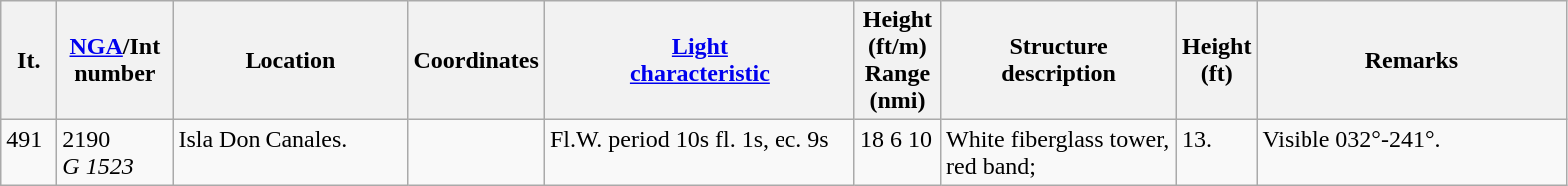<table class="wikitable">
<tr>
<th width="30">It.</th>
<th width="70"><a href='#'>NGA</a>/Int<br>number</th>
<th width="150">Location</th>
<th width="80">Coordinates</th>
<th width="200"><a href='#'>Light<br>characteristic</a></th>
<th width="50">Height (ft/m)<br>Range (nmi)</th>
<th width="150">Structure<br>description</th>
<th width="30">Height (ft)</th>
<th width="200">Remarks</th>
</tr>
<tr valign="top">
<td>491</td>
<td>2190<br><em>G  1523</em></td>
<td>Isla Don Canales.</td>
<td></td>
<td>Fl.W. period 10s fl. 1s, ec. 9s</td>
<td>18 6 10</td>
<td>White fiberglass tower, red   band;</td>
<td>13.</td>
<td>Visible 032°-241°.</td>
</tr>
</table>
